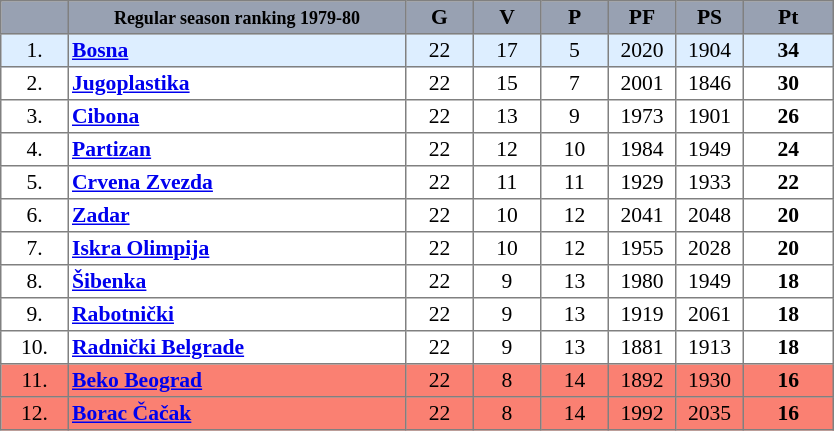<table align=center style="font-size: 90%; border-collapse:collapse" border=1 cellspacing=0 cellpadding=2>
<tr align=center bgcolor=#98A1B2>
<th width=40></th>
<th width=220><span><small>Regular season ranking 1979-80</small></span></th>
<th width="40"><span>G</span></th>
<th width="40"><span>V</span></th>
<th width="40"><span>P</span></th>
<th width="40"><span>PF</span></th>
<th width="40"><span>PS</span></th>
<th width="55"><span>Pt</span></th>
</tr>
<tr align=center style="background:#DDEEFF">
<td>1.</td>
<td style="text-align:left;"><strong><a href='#'>Bosna</a></strong></td>
<td>22</td>
<td>17</td>
<td>5</td>
<td>2020</td>
<td>1904</td>
<td><strong>34</strong></td>
</tr>
<tr align=center>
<td>2.</td>
<td style="text-align:left;"><strong><a href='#'>Jugoplastika</a></strong></td>
<td>22</td>
<td>15</td>
<td>7</td>
<td>2001</td>
<td>1846</td>
<td><strong>30</strong></td>
</tr>
<tr align=center>
<td>3.</td>
<td style="text-align:left;"><strong><a href='#'>Cibona</a></strong></td>
<td>22</td>
<td>13</td>
<td>9</td>
<td>1973</td>
<td>1901</td>
<td><strong>26</strong></td>
</tr>
<tr align=center>
<td>4.</td>
<td style="text-align:left;"><strong><a href='#'>Partizan</a></strong></td>
<td>22</td>
<td>12</td>
<td>10</td>
<td>1984</td>
<td>1949</td>
<td><strong>24</strong></td>
</tr>
<tr align=center>
<td>5.</td>
<td style="text-align:left;"><strong><a href='#'>Crvena Zvezda</a></strong></td>
<td>22</td>
<td>11</td>
<td>11</td>
<td>1929</td>
<td>1933</td>
<td><strong>22</strong></td>
</tr>
<tr align=center>
<td>6.</td>
<td style="text-align:left;"><strong><a href='#'>Zadar</a></strong></td>
<td>22</td>
<td>10</td>
<td>12</td>
<td>2041</td>
<td>2048</td>
<td><strong>20</strong></td>
</tr>
<tr align=center>
<td>7.</td>
<td style="text-align:left;"><strong><a href='#'>Iskra Olimpija</a></strong></td>
<td>22</td>
<td>10</td>
<td>12</td>
<td>1955</td>
<td>2028</td>
<td><strong>20</strong></td>
</tr>
<tr align=center>
<td>8.</td>
<td style="text-align:left;"><strong><a href='#'>Šibenka</a></strong></td>
<td>22</td>
<td>9</td>
<td>13</td>
<td>1980</td>
<td>1949</td>
<td><strong>18</strong></td>
</tr>
<tr align=center>
<td>9.</td>
<td style="text-align:left;"><strong><a href='#'>Rabotnički</a></strong></td>
<td>22</td>
<td>9</td>
<td>13</td>
<td>1919</td>
<td>2061</td>
<td><strong>18</strong></td>
</tr>
<tr align=center>
<td>10.</td>
<td style="text-align:left;"><strong><a href='#'>Radnički Belgrade</a></strong></td>
<td>22</td>
<td>9</td>
<td>13</td>
<td>1881</td>
<td>1913</td>
<td><strong>18</strong></td>
</tr>
<tr align=center style="background:#FA8072">
<td>11.</td>
<td style="text-align:left;"><strong><a href='#'>Beko Beograd</a></strong></td>
<td>22</td>
<td>8</td>
<td>14</td>
<td>1892</td>
<td>1930</td>
<td><strong>16</strong></td>
</tr>
<tr align=center style="background:#FA8072">
<td>12.</td>
<td style="text-align:left;"><strong><a href='#'>Borac Čačak</a></strong></td>
<td>22</td>
<td>8</td>
<td>14</td>
<td>1992</td>
<td>2035</td>
<td><strong>16</strong></td>
</tr>
</table>
